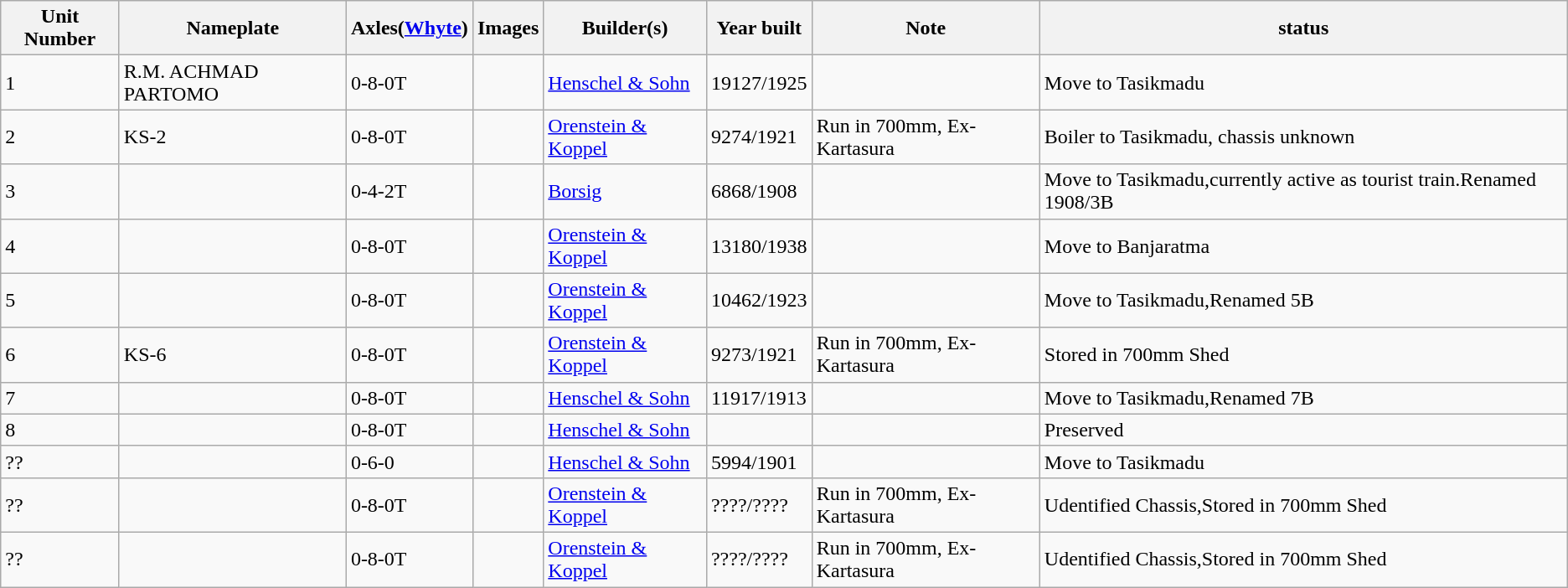<table class="wikitable">
<tr>
<th>Unit Number</th>
<th>Nameplate</th>
<th>Axles(<a href='#'>Whyte</a>)</th>
<th>Images</th>
<th>Builder(s)</th>
<th>Year built</th>
<th>Note</th>
<th>status</th>
</tr>
<tr>
<td>1</td>
<td>R.M. ACHMAD PARTOMO</td>
<td>0-8-0T</td>
<td><br></td>
<td> <a href='#'>Henschel & Sohn</a></td>
<td>19127/1925</td>
<td></td>
<td>Move to Tasikmadu</td>
</tr>
<tr>
<td>2</td>
<td>KS-2</td>
<td>0-8-0T</td>
<td></td>
<td><a href='#'>Orenstein & Koppel</a></td>
<td>9274/1921</td>
<td>Run in 700mm, Ex-Kartasura</td>
<td>Boiler to Tasikmadu, chassis unknown</td>
</tr>
<tr>
<td>3</td>
<td></td>
<td>0-4-2T</td>
<td></td>
<td> <a href='#'>Borsig</a></td>
<td>6868/1908</td>
<td></td>
<td>Move to Tasikmadu,currently active as tourist train.Renamed 1908/3B</td>
</tr>
<tr>
<td>4</td>
<td></td>
<td>0-8-0T</td>
<td></td>
<td> <a href='#'>Orenstein & Koppel</a></td>
<td>13180/1938</td>
<td></td>
<td>Move to Banjaratma</td>
</tr>
<tr>
<td>5</td>
<td></td>
<td>0-8-0T</td>
<td></td>
<td> <a href='#'>Orenstein & Koppel</a></td>
<td>10462/1923</td>
<td></td>
<td>Move to Tasikmadu,Renamed 5B</td>
</tr>
<tr>
<td>6</td>
<td>KS-6</td>
<td>0-8-0T</td>
<td></td>
<td> <a href='#'>Orenstein & Koppel</a></td>
<td>9273/1921</td>
<td>Run in 700mm, Ex-Kartasura</td>
<td>Stored in 700mm Shed</td>
</tr>
<tr>
<td>7</td>
<td></td>
<td>0-8-0T</td>
<td></td>
<td> <a href='#'>Henschel & Sohn</a></td>
<td>11917/1913</td>
<td></td>
<td>Move to Tasikmadu,Renamed 7B</td>
</tr>
<tr>
<td>8</td>
<td></td>
<td>0-8-0T</td>
<td><br></td>
<td> <a href='#'>Henschel & Sohn</a></td>
<td></td>
<td></td>
<td>Preserved</td>
</tr>
<tr>
<td>??</td>
<td></td>
<td>0-6-0</td>
<td></td>
<td> <a href='#'>Henschel & Sohn</a></td>
<td>5994/1901</td>
<td></td>
<td>Move to Tasikmadu</td>
</tr>
<tr>
<td>??</td>
<td></td>
<td>0-8-0T</td>
<td></td>
<td> <a href='#'>Orenstein & Koppel</a></td>
<td>????/????</td>
<td>Run in 700mm, Ex-Kartasura</td>
<td>Udentified Chassis,Stored in 700mm Shed</td>
</tr>
<tr>
<td>??</td>
<td></td>
<td>0-8-0T</td>
<td></td>
<td> <a href='#'>Orenstein & Koppel</a></td>
<td>????/????</td>
<td>Run in 700mm, Ex-Kartasura</td>
<td>Udentified Chassis,Stored in 700mm Shed</td>
</tr>
</table>
